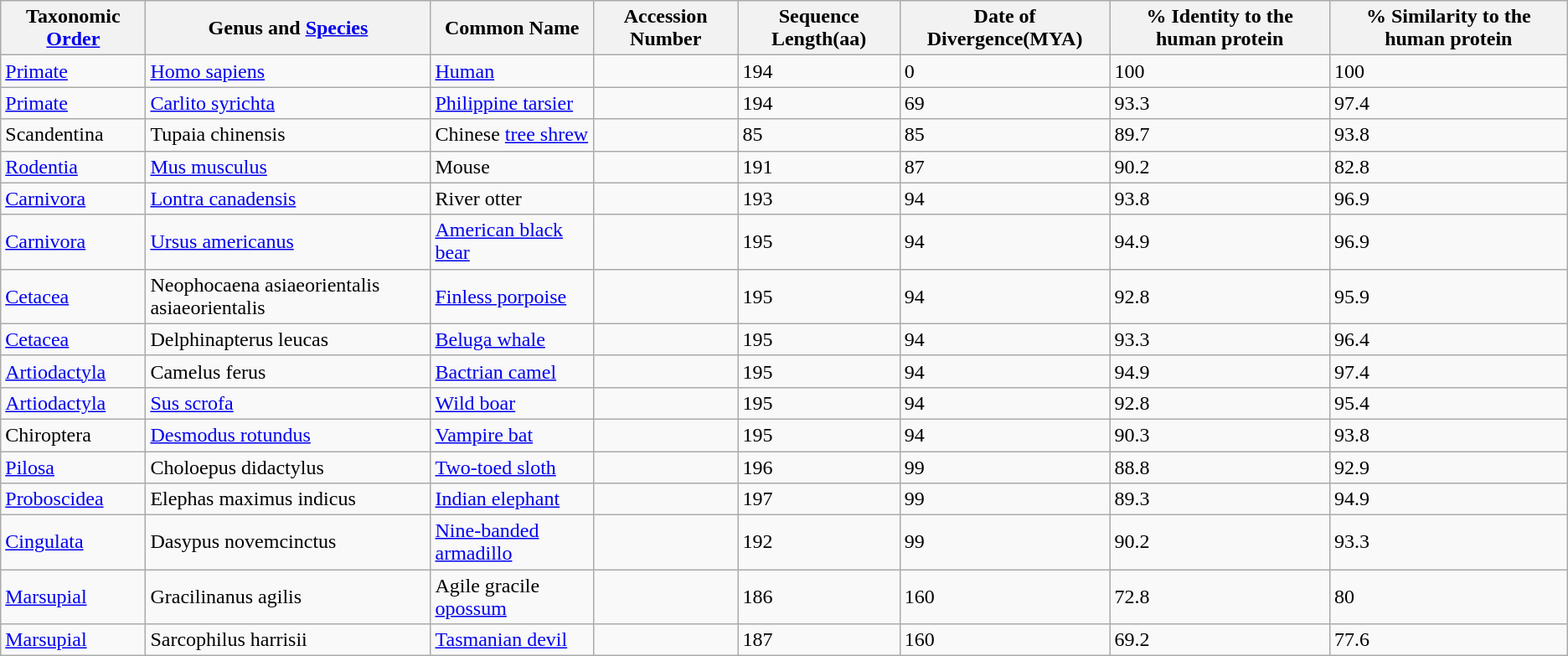<table class="wikitable">
<tr>
<th>Taxonomic <a href='#'>Order</a></th>
<th>Genus and <a href='#'>Species</a></th>
<th>Common Name</th>
<th>Accession Number</th>
<th>Sequence Length(aa)</th>
<th>Date of Divergence(MYA)</th>
<th>% Identity to the human protein</th>
<th>% Similarity to the human protein</th>
</tr>
<tr>
<td><a href='#'>Primate</a></td>
<td><a href='#'>Homo sapiens</a></td>
<td><a href='#'>Human</a></td>
<td></td>
<td>194</td>
<td>0</td>
<td>100</td>
<td>100</td>
</tr>
<tr>
<td><a href='#'>Primate</a></td>
<td><a href='#'>Carlito syrichta</a></td>
<td><a href='#'>Philippine tarsier</a></td>
<td></td>
<td>194</td>
<td>69</td>
<td>93.3</td>
<td>97.4</td>
</tr>
<tr>
<td>Scandentina</td>
<td>Tupaia chinensis</td>
<td>Chinese <a href='#'>tree shrew</a></td>
<td></td>
<td>85</td>
<td>85</td>
<td>89.7</td>
<td>93.8</td>
</tr>
<tr>
<td><a href='#'>Rodentia</a></td>
<td><a href='#'>Mus musculus</a></td>
<td>Mouse</td>
<td></td>
<td>191</td>
<td>87</td>
<td>90.2</td>
<td>82.8</td>
</tr>
<tr>
<td><a href='#'>Carnivora</a></td>
<td><a href='#'>Lontra canadensis</a></td>
<td>River otter</td>
<td></td>
<td>193</td>
<td>94</td>
<td>93.8</td>
<td>96.9</td>
</tr>
<tr>
<td><a href='#'>Carnivora</a></td>
<td><a href='#'>Ursus americanus</a></td>
<td><a href='#'>American black bear</a></td>
<td></td>
<td>195</td>
<td>94</td>
<td>94.9</td>
<td>96.9</td>
</tr>
<tr>
<td><a href='#'>Cetacea</a></td>
<td>Neophocaena asiaeorientalis asiaeorientalis</td>
<td><a href='#'>Finless porpoise</a></td>
<td></td>
<td>195</td>
<td>94</td>
<td>92.8</td>
<td>95.9</td>
</tr>
<tr>
<td><a href='#'>Cetacea</a></td>
<td>Delphinapterus leucas</td>
<td><a href='#'>Beluga whale</a></td>
<td></td>
<td>195</td>
<td>94</td>
<td>93.3</td>
<td>96.4</td>
</tr>
<tr>
<td><a href='#'>Artiodactyla</a></td>
<td>Camelus ferus</td>
<td><a href='#'>Bactrian camel</a></td>
<td></td>
<td>195</td>
<td>94</td>
<td>94.9</td>
<td>97.4</td>
</tr>
<tr>
<td><a href='#'>Artiodactyla</a></td>
<td><a href='#'>Sus scrofa</a></td>
<td><a href='#'>Wild boar</a></td>
<td></td>
<td>195</td>
<td>94</td>
<td>92.8</td>
<td>95.4</td>
</tr>
<tr>
<td>Chiroptera</td>
<td><a href='#'>Desmodus rotundus</a></td>
<td><a href='#'>Vampire bat</a></td>
<td></td>
<td>195</td>
<td>94</td>
<td>90.3</td>
<td>93.8</td>
</tr>
<tr>
<td><a href='#'>Pilosa</a></td>
<td>Choloepus didactylus</td>
<td><a href='#'>Two-toed sloth</a></td>
<td></td>
<td>196</td>
<td>99</td>
<td>88.8</td>
<td>92.9</td>
</tr>
<tr>
<td><a href='#'>Proboscidea</a></td>
<td>Elephas maximus indicus</td>
<td><a href='#'>Indian elephant</a></td>
<td></td>
<td>197</td>
<td>99</td>
<td>89.3</td>
<td>94.9</td>
</tr>
<tr>
<td><a href='#'>Cingulata</a></td>
<td>Dasypus novemcinctus</td>
<td><a href='#'>Nine-banded armadillo</a></td>
<td></td>
<td>192</td>
<td>99</td>
<td>90.2</td>
<td>93.3</td>
</tr>
<tr>
<td><a href='#'>Marsupial</a></td>
<td>Gracilinanus agilis</td>
<td>Agile gracile <a href='#'>opossum</a></td>
<td></td>
<td>186</td>
<td>160</td>
<td>72.8</td>
<td>80</td>
</tr>
<tr>
<td><a href='#'>Marsupial</a></td>
<td>Sarcophilus harrisii</td>
<td><a href='#'>Tasmanian devil</a></td>
<td></td>
<td>187</td>
<td>160</td>
<td>69.2</td>
<td>77.6</td>
</tr>
</table>
